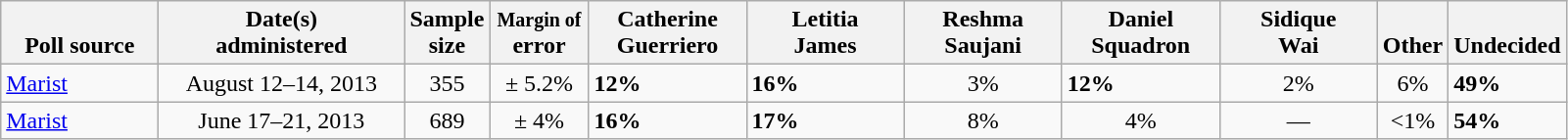<table class="wikitable">
<tr valign= bottom>
<th style="width:100px;">Poll source</th>
<th style="width:160px;">Date(s)<br>administered</th>
<th class=small>Sample<br>size</th>
<th style="width:60px;"><small>Margin of</small><br>error</th>
<th style="width:100px;">Catherine<br>Guerriero</th>
<th style="width:100px;">Letitia<br>James</th>
<th style="width:100px;">Reshma<br>Saujani</th>
<th style="width:100px;">Daniel<br>Squadron</th>
<th style="width:100px;">Sidique<br>Wai</th>
<th>Other</th>
<th>Undecided</th>
</tr>
<tr>
<td><a href='#'>Marist</a></td>
<td align=center>August 12–14, 2013</td>
<td align=center>355</td>
<td align=center>± 5.2%</td>
<td><strong>12%</strong></td>
<td><strong>16%</strong></td>
<td align=center>3%</td>
<td><strong>12%</strong></td>
<td align=center>2%</td>
<td align=center>6%</td>
<td><strong>49%</strong></td>
</tr>
<tr>
<td><a href='#'>Marist</a></td>
<td align=center>June 17–21, 2013</td>
<td align=center>689</td>
<td align=center>± 4%</td>
<td><strong>16%</strong></td>
<td><strong>17%</strong></td>
<td align=center>8%</td>
<td align=center>4%</td>
<td align=center>—</td>
<td align=center><1%</td>
<td><strong>54%</strong></td>
</tr>
</table>
